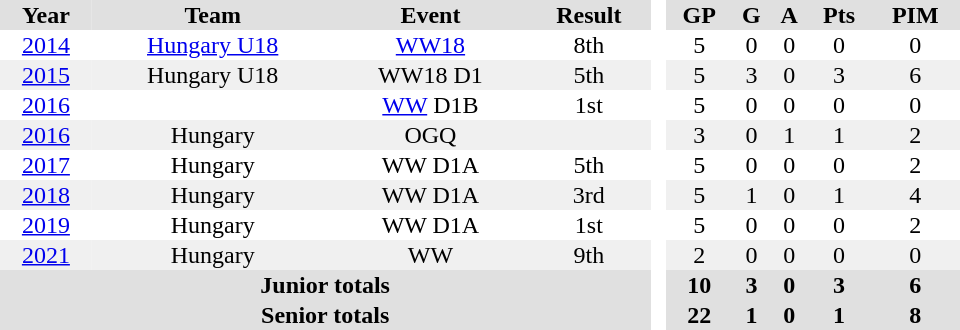<table border="0" cellpadding="1" cellspacing="0" style="text-align:center; width:40em">
<tr ALIGN="centre" bgcolor="#e0e0e0">
<th>Year</th>
<th>Team</th>
<th>Event</th>
<th>Result</th>
<th rowspan="97" bgcolor="#ffffff"> </th>
<th>GP</th>
<th>G</th>
<th>A</th>
<th>Pts</th>
<th>PIM</th>
</tr>
<tr>
<td><a href='#'>2014</a></td>
<td><a href='#'>Hungary U18</a></td>
<td><a href='#'>WW18</a></td>
<td>8th</td>
<td>5</td>
<td>0</td>
<td>0</td>
<td>0</td>
<td>0</td>
</tr>
<tr bgcolor="#f0f0f0">
<td><a href='#'>2015</a></td>
<td>Hungary U18</td>
<td>WW18 D1</td>
<td>5th</td>
<td>5</td>
<td>3</td>
<td>0</td>
<td>3</td>
<td>6</td>
</tr>
<tr>
<td><a href='#'>2016</a></td>
<td></td>
<td><a href='#'>WW</a> D1B</td>
<td>1st</td>
<td>5</td>
<td>0</td>
<td>0</td>
<td>0</td>
<td>0</td>
</tr>
<tr bgcolor="#f0f0f0">
<td><a href='#'>2016</a></td>
<td>Hungary</td>
<td>OGQ</td>
<td></td>
<td>3</td>
<td>0</td>
<td>1</td>
<td>1</td>
<td>2</td>
</tr>
<tr>
<td><a href='#'>2017</a></td>
<td>Hungary</td>
<td>WW D1A</td>
<td>5th</td>
<td>5</td>
<td>0</td>
<td>0</td>
<td>0</td>
<td>2</td>
</tr>
<tr bgcolor="#f0f0f0">
<td><a href='#'>2018</a></td>
<td>Hungary</td>
<td>WW D1A</td>
<td>3rd</td>
<td>5</td>
<td>1</td>
<td>0</td>
<td>1</td>
<td>4</td>
</tr>
<tr>
<td><a href='#'>2019</a></td>
<td>Hungary</td>
<td>WW D1A</td>
<td>1st</td>
<td>5</td>
<td>0</td>
<td>0</td>
<td>0</td>
<td>2</td>
</tr>
<tr bgcolor="#f0f0f0">
<td><a href='#'>2021</a></td>
<td>Hungary</td>
<td>WW</td>
<td>9th</td>
<td>2</td>
<td>0</td>
<td>0</td>
<td>0</td>
<td>0</td>
</tr>
<tr align="centre" bgcolor="#e0e0e0">
<th colspan="4">Junior totals</th>
<th>10</th>
<th>3</th>
<th>0</th>
<th>3</th>
<th>6</th>
</tr>
<tr align="centre" bgcolor="#e0e0e0">
<th colspan="4">Senior totals</th>
<th>22</th>
<th>1</th>
<th>0</th>
<th>1</th>
<th>8</th>
</tr>
</table>
